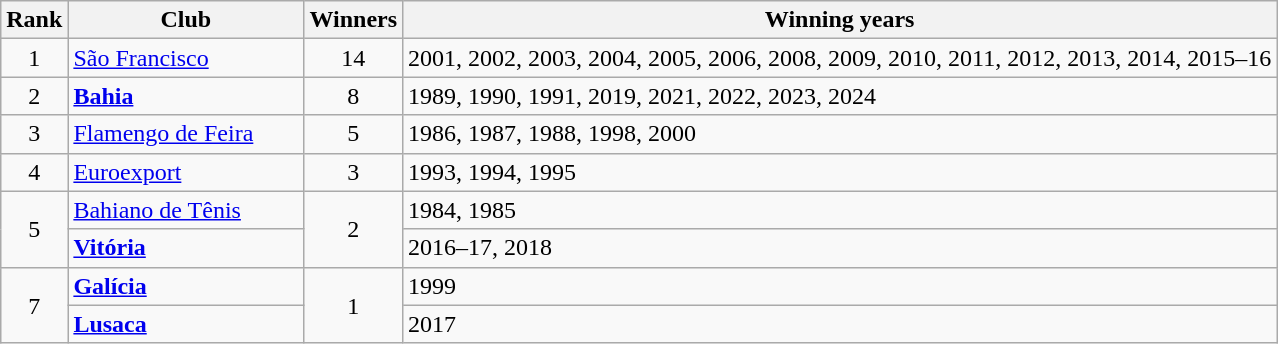<table class="wikitable sortable">
<tr>
<th>Rank</th>
<th style="width:150px">Club</th>
<th>Winners</th>
<th>Winning years</th>
</tr>
<tr>
<td align=center>1</td>
<td><a href='#'>São Francisco</a></td>
<td align=center>14</td>
<td>2001, 2002, 2003, 2004, 2005, 2006, 2008, 2009, 2010, 2011, 2012, 2013, 2014, 2015–16</td>
</tr>
<tr>
<td align=center>2</td>
<td><strong><a href='#'>Bahia</a></strong></td>
<td align=center>8</td>
<td>1989, 1990, 1991, 2019, 2021, 2022, 2023, 2024</td>
</tr>
<tr>
<td align=center>3</td>
<td><a href='#'>Flamengo de Feira</a></td>
<td align=center>5</td>
<td>1986, 1987, 1988, 1998, 2000</td>
</tr>
<tr>
<td align=center>4</td>
<td><a href='#'>Euroexport</a></td>
<td align=center>3</td>
<td>1993, 1994, 1995</td>
</tr>
<tr>
<td rowspan=2 align=center>5</td>
<td><a href='#'>Bahiano de Tênis</a></td>
<td rowspan=2 align=center>2</td>
<td>1984, 1985</td>
</tr>
<tr>
<td><strong><a href='#'>Vitória</a></strong></td>
<td>2016–17, 2018</td>
</tr>
<tr>
<td rowspan=2 align=center>7</td>
<td><strong><a href='#'>Galícia</a></strong></td>
<td rowspan=2 align=center>1</td>
<td>1999</td>
</tr>
<tr>
<td><strong><a href='#'>Lusaca</a></strong></td>
<td>2017</td>
</tr>
</table>
